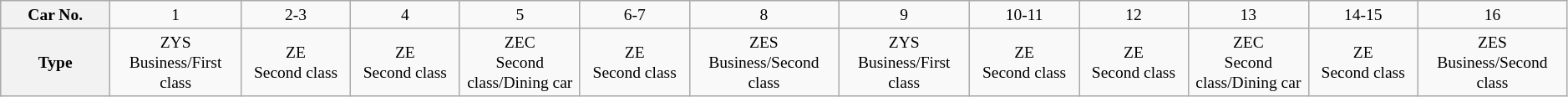<table class="wikitable" style="text-align: center; font-size: small;">
<tr>
<th>Car No.</th>
<td>1</td>
<td>2-3</td>
<td>4</td>
<td>5</td>
<td>6-7</td>
<td>8</td>
<td>9</td>
<td>10-11</td>
<td>12</td>
<td>13</td>
<td>14-15</td>
<td>16</td>
</tr>
<tr>
<th style="width: 5%;">Type</th>
<td style="width: 5%;">ZYS<br>Business/First class</td>
<td style="width: 5%;">ZE<br>Second class</td>
<td style="width: 5%;">ZE<br>Second class </td>
<td style="width: 5%;">ZEC<br>Second class/Dining car</td>
<td style="width: 5%;">ZE<br>Second class</td>
<td style="width: 5%;">ZES<br>Business/Second class</td>
<td style="width: 5%;">ZYS<br>Business/First class</td>
<td style="width: 5%;">ZE<br>Second class</td>
<td style="width: 5%;">ZE<br>Second class </td>
<td style="width: 5%;">ZEC<br>Second class/Dining car</td>
<td style="width: 5%;">ZE<br>Second class</td>
<td style="width: 5%;">ZES<br>Business/Second class</td>
</tr>
</table>
